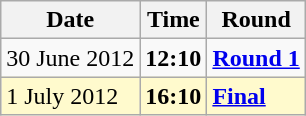<table class="wikitable">
<tr>
<th>Date</th>
<th>Time</th>
<th>Round</th>
</tr>
<tr>
<td>30 June 2012</td>
<td><strong>12:10</strong></td>
<td><strong><a href='#'>Round 1</a></strong></td>
</tr>
<tr style=background:lemonchiffon>
<td>1 July 2012</td>
<td><strong>16:10</strong></td>
<td><strong><a href='#'>Final</a></strong></td>
</tr>
</table>
